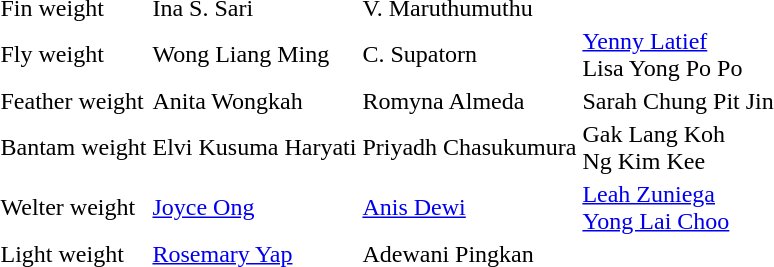<table>
<tr>
<td>Fin weight</td>
<td> Ina S. Sari</td>
<td> V. Maruthumuthu</td>
<td></td>
</tr>
<tr>
<td>Fly weight</td>
<td> Wong Liang Ming</td>
<td> C. Supatorn</td>
<td> <a href='#'>Yenny Latief</a><br> Lisa Yong Po Po</td>
</tr>
<tr>
<td>Feather weight</td>
<td> Anita Wongkah</td>
<td> Romyna Almeda</td>
<td> Sarah Chung Pit Jin</td>
</tr>
<tr>
<td>Bantam weight</td>
<td> Elvi Kusuma Haryati</td>
<td> Priyadh Chasukumura</td>
<td> Gak Lang Koh<br> Ng Kim Kee</td>
</tr>
<tr>
<td>Welter weight</td>
<td> <a href='#'>Joyce Ong</a></td>
<td> <a href='#'>Anis Dewi</a></td>
<td> <a href='#'>Leah Zuniega</a><br> <a href='#'>Yong Lai Choo</a></td>
</tr>
<tr>
<td>Light weight</td>
<td> <a href='#'>Rosemary Yap</a></td>
<td> Adewani Pingkan</td>
<td></td>
</tr>
</table>
